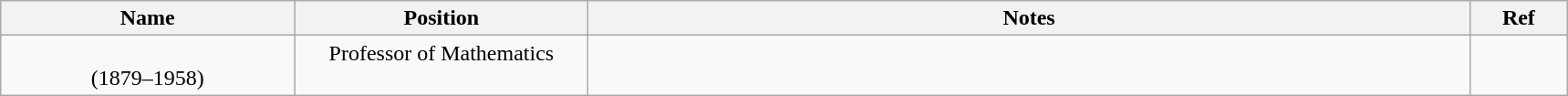<table class="wikitable sortable">
<tr>
<th scope="column" width="15%">Name</th>
<th scope="column" width="15%" class="unsortable">Position</th>
<th scope="column" width="45%" class="unsortable">Notes</th>
<th scope="column" width="5%" class="unsortable">Ref</th>
</tr>
<tr valign="top">
<td align="center"> <br> (1879–1958)</td>
<td align="center">Professor of Mathematics</td>
<td></td>
<td align="center"></td>
</tr>
</table>
